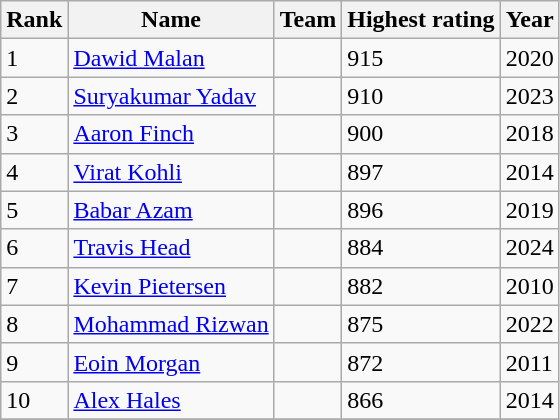<table class=wikitable>
<tr>
<th>Rank</th>
<th>Name</th>
<th>Team</th>
<th>Highest rating</th>
<th>Year</th>
</tr>
<tr>
<td>1</td>
<td><a href='#'>Dawid Malan</a></td>
<td></td>
<td>915</td>
<td>2020</td>
</tr>
<tr>
<td>2</td>
<td><a href='#'>Suryakumar Yadav</a></td>
<td></td>
<td>910</td>
<td>2023</td>
</tr>
<tr>
<td>3</td>
<td><a href='#'>Aaron Finch</a></td>
<td></td>
<td>900</td>
<td>2018</td>
</tr>
<tr>
<td>4</td>
<td><a href='#'>Virat Kohli</a></td>
<td></td>
<td>897</td>
<td>2014</td>
</tr>
<tr>
<td>5</td>
<td><a href='#'>Babar Azam</a></td>
<td></td>
<td>896</td>
<td>2019</td>
</tr>
<tr>
<td>6</td>
<td><a href='#'>Travis Head</a></td>
<td></td>
<td>884</td>
<td>2024</td>
</tr>
<tr>
<td>7</td>
<td><a href='#'>Kevin Pietersen</a></td>
<td></td>
<td>882</td>
<td>2010</td>
</tr>
<tr>
<td>8</td>
<td><a href='#'>Mohammad Rizwan</a></td>
<td></td>
<td>875</td>
<td>2022</td>
</tr>
<tr>
<td>9</td>
<td><a href='#'>Eoin Morgan</a></td>
<td></td>
<td>872</td>
<td>2011</td>
</tr>
<tr>
<td>10</td>
<td><a href='#'>Alex Hales</a></td>
<td></td>
<td>866</td>
<td>2014</td>
</tr>
<tr>
</tr>
</table>
